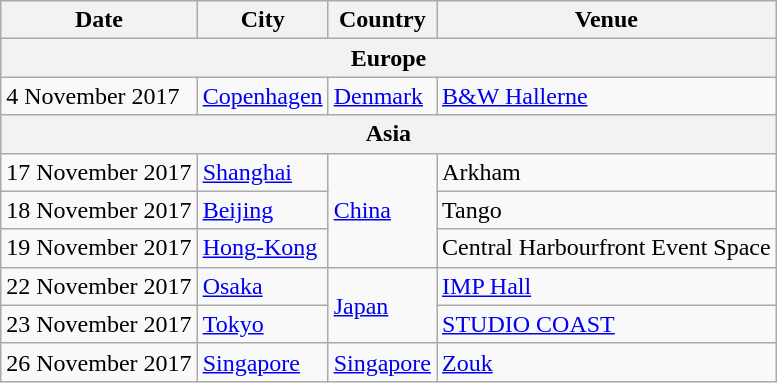<table class="wikitable">
<tr>
<th>Date</th>
<th>City</th>
<th>Country</th>
<th>Venue</th>
</tr>
<tr>
<th colspan="4">Europe</th>
</tr>
<tr>
<td>4 November 2017</td>
<td><a href='#'>Copenhagen</a></td>
<td><a href='#'>Denmark</a></td>
<td><a href='#'>B&W Hallerne</a></td>
</tr>
<tr>
<th colspan="4">Asia</th>
</tr>
<tr>
<td>17 November 2017</td>
<td><a href='#'>Shanghai</a></td>
<td rowspan="3"><a href='#'>China</a></td>
<td>Arkham</td>
</tr>
<tr>
<td>18 November 2017</td>
<td><a href='#'>Beijing</a></td>
<td>Tango</td>
</tr>
<tr>
<td>19 November 2017</td>
<td><a href='#'>Hong-Kong</a></td>
<td>Central Harbourfront Event Space</td>
</tr>
<tr>
<td>22 November 2017</td>
<td><a href='#'>Osaka</a></td>
<td rowspan="2"><a href='#'>Japan</a></td>
<td><a href='#'>IMP Hall</a></td>
</tr>
<tr>
<td>23 November 2017</td>
<td><a href='#'>Tokyo</a></td>
<td><a href='#'>STUDIO COAST</a></td>
</tr>
<tr>
<td>26 November 2017</td>
<td><a href='#'>Singapore</a></td>
<td><a href='#'>Singapore</a></td>
<td><a href='#'>Zouk</a></td>
</tr>
</table>
